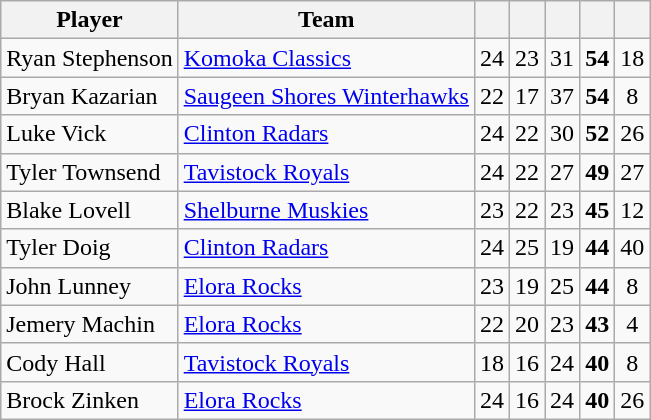<table class="wikitable" style="text-align:center">
<tr>
<th width:30%;">Player</th>
<th width:30%;">Team</th>
<th width:7.5%;"></th>
<th width:7.5%;"></th>
<th width:7.5%;"></th>
<th width:7.5%;"></th>
<th width:7.5%;"></th>
</tr>
<tr>
<td align=left>Ryan Stephenson</td>
<td align=left><a href='#'>Komoka Classics</a></td>
<td>24</td>
<td>23</td>
<td>31</td>
<td><strong>54</strong></td>
<td>18</td>
</tr>
<tr>
<td align=left>Bryan Kazarian</td>
<td align=left><a href='#'>Saugeen Shores Winterhawks</a></td>
<td>22</td>
<td>17</td>
<td>37</td>
<td><strong>54</strong></td>
<td>8</td>
</tr>
<tr>
<td align=left>Luke Vick</td>
<td align=left><a href='#'>Clinton Radars</a></td>
<td>24</td>
<td>22</td>
<td>30</td>
<td><strong>52</strong></td>
<td>26</td>
</tr>
<tr>
<td align=left>Tyler Townsend</td>
<td align=left><a href='#'>Tavistock Royals</a></td>
<td>24</td>
<td>22</td>
<td>27</td>
<td><strong>49</strong></td>
<td>27</td>
</tr>
<tr>
<td align=left>Blake Lovell</td>
<td align=left><a href='#'>Shelburne Muskies</a></td>
<td>23</td>
<td>22</td>
<td>23</td>
<td><strong>45</strong></td>
<td>12</td>
</tr>
<tr>
<td align=left>Tyler Doig</td>
<td align=left><a href='#'>Clinton Radars</a></td>
<td>24</td>
<td>25</td>
<td>19</td>
<td><strong>44</strong></td>
<td>40</td>
</tr>
<tr>
<td align=left>John Lunney</td>
<td align=left><a href='#'>Elora Rocks</a></td>
<td>23</td>
<td>19</td>
<td>25</td>
<td><strong>44</strong></td>
<td>8</td>
</tr>
<tr>
<td align=left>Jemery Machin</td>
<td align=left><a href='#'>Elora Rocks</a></td>
<td>22</td>
<td>20</td>
<td>23</td>
<td><strong>43</strong></td>
<td>4</td>
</tr>
<tr>
<td align=left>Cody Hall</td>
<td align=left><a href='#'>Tavistock Royals</a></td>
<td>18</td>
<td>16</td>
<td>24</td>
<td><strong>40</strong></td>
<td>8</td>
</tr>
<tr>
<td align=left>Brock Zinken</td>
<td align=left><a href='#'>Elora Rocks</a></td>
<td>24</td>
<td>16</td>
<td>24</td>
<td><strong>40</strong></td>
<td>26</td>
</tr>
</table>
